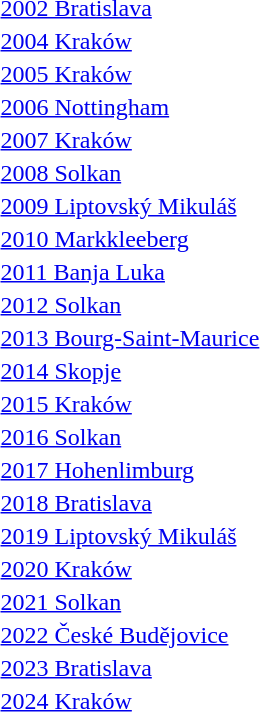<table>
<tr>
<td><a href='#'>2002 Bratislava</a></td>
<td></td>
<td></td>
<td></td>
</tr>
<tr>
<td><a href='#'>2004 Kraków</a></td>
<td></td>
<td></td>
<td></td>
</tr>
<tr>
<td><a href='#'>2005 Kraków</a></td>
<td></td>
<td></td>
<td></td>
</tr>
<tr>
<td><a href='#'>2006 Nottingham</a></td>
<td></td>
<td></td>
<td></td>
</tr>
<tr>
<td><a href='#'>2007 Kraków</a></td>
<td></td>
<td></td>
<td></td>
</tr>
<tr>
<td><a href='#'>2008 Solkan</a></td>
<td></td>
<td></td>
<td></td>
</tr>
<tr>
<td><a href='#'>2009 Liptovský Mikuláš</a></td>
<td></td>
<td></td>
<td></td>
</tr>
<tr>
<td><a href='#'>2010 Markkleeberg</a></td>
<td></td>
<td></td>
<td></td>
</tr>
<tr>
<td><a href='#'>2011 Banja Luka</a></td>
<td></td>
<td></td>
<td></td>
</tr>
<tr>
<td><a href='#'>2012 Solkan</a></td>
<td></td>
<td></td>
<td></td>
</tr>
<tr>
<td><a href='#'>2013 Bourg-Saint-Maurice</a></td>
<td></td>
<td></td>
<td></td>
</tr>
<tr>
<td><a href='#'>2014 Skopje</a></td>
<td></td>
<td></td>
<td></td>
</tr>
<tr>
<td><a href='#'>2015 Kraków</a></td>
<td></td>
<td></td>
<td></td>
</tr>
<tr>
<td><a href='#'>2016 Solkan</a></td>
<td></td>
<td></td>
<td></td>
</tr>
<tr>
<td><a href='#'>2017 Hohenlimburg</a></td>
<td></td>
<td></td>
<td></td>
</tr>
<tr>
<td><a href='#'>2018 Bratislava</a></td>
<td></td>
<td></td>
<td></td>
</tr>
<tr>
<td><a href='#'>2019 Liptovský Mikuláš</a></td>
<td></td>
<td></td>
<td></td>
</tr>
<tr>
<td><a href='#'>2020 Kraków</a></td>
<td></td>
<td></td>
<td></td>
</tr>
<tr>
<td><a href='#'>2021 Solkan</a></td>
<td></td>
<td></td>
<td></td>
</tr>
<tr>
<td><a href='#'>2022 České Budějovice</a></td>
<td></td>
<td></td>
<td></td>
</tr>
<tr>
<td><a href='#'>2023 Bratislava</a></td>
<td></td>
<td></td>
<td></td>
</tr>
<tr>
<td><a href='#'>2024 Kraków</a></td>
<td></td>
<td></td>
<td></td>
</tr>
</table>
